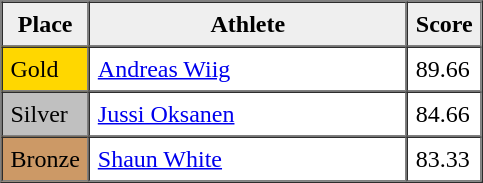<table border=1 cellpadding=5 cellspacing=0>
<tr>
<th style="background:#efefef;" width="20">Place</th>
<th style="background:#efefef;" width="200">Athlete</th>
<th style="background:#efefef;" width="20">Score</th>
</tr>
<tr align=left>
<td style="background:gold;">Gold</td>
<td><a href='#'>Andreas Wiig</a></td>
<td>89.66</td>
</tr>
<tr align=left>
<td style="background:silver;">Silver</td>
<td><a href='#'>Jussi Oksanen</a></td>
<td>84.66</td>
</tr>
<tr align=left>
<td style="background:#CC9966;">Bronze</td>
<td><a href='#'>Shaun White</a></td>
<td>83.33</td>
</tr>
</table>
